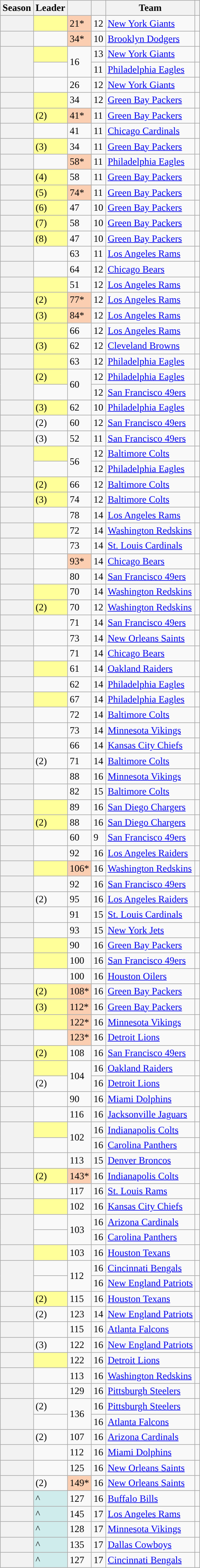<table class="wikitable sortable">
<tr>
<th scope=col>Season</th>
<th scope=col>Leader</th>
<th scope=col></th>
<th scope=col></th>
<th scope=col>Team</th>
<th scope=col class="unsortable"></th>
</tr>
<tr>
<th scope=row></th>
<td style="background:#ff9;"></td>
<td style="background:#fbceb1;">21*</td>
<td>12</td>
<td><a href='#'>New York Giants</a></td>
<td></td>
</tr>
<tr>
<th scope=row></th>
<td></td>
<td style="background:#fbceb1;">34*</td>
<td>10</td>
<td><a href='#'>Brooklyn Dodgers</a></td>
<td></td>
</tr>
<tr>
<th scope=rowgroup rowspan=2></th>
<td style="background:#ff9;"></td>
<td rowspan=2>16</td>
<td>13</td>
<td><a href='#'>New York Giants</a></td>
<td></td>
</tr>
<tr>
<td></td>
<td>11</td>
<td><a href='#'>Philadelphia Eagles</a></td>
<td></td>
</tr>
<tr>
<th scope=row></th>
<td></td>
<td>26</td>
<td>12</td>
<td><a href='#'>New York Giants</a></td>
<td></td>
</tr>
<tr>
<th scope=row></th>
<td style="background:#ff9;"></td>
<td>34</td>
<td>12</td>
<td><a href='#'>Green Bay Packers</a></td>
<td></td>
</tr>
<tr>
<th scope=row></th>
<td style="background:#ff9;"> (2)</td>
<td style="background:#fbceb1;">41*</td>
<td>11</td>
<td><a href='#'>Green Bay Packers</a></td>
<td></td>
</tr>
<tr>
<th scope=row></th>
<td></td>
<td>41</td>
<td>11</td>
<td><a href='#'>Chicago Cardinals</a></td>
<td></td>
</tr>
<tr>
<th scope=row></th>
<td style="background:#ff9;"> (3)</td>
<td>34</td>
<td>11</td>
<td><a href='#'>Green Bay Packers</a></td>
<td></td>
</tr>
<tr>
<th scope=row></th>
<td></td>
<td style="background:#fbceb1;">58*</td>
<td>11</td>
<td><a href='#'>Philadelphia Eagles</a></td>
<td></td>
</tr>
<tr>
<th scope=row></th>
<td style="background:#ff9;"> (4)</td>
<td>58</td>
<td>11</td>
<td><a href='#'>Green Bay Packers</a></td>
<td></td>
</tr>
<tr>
<th scope=row></th>
<td style="background:#ff9;"> (5)</td>
<td style="background:#fbceb1;">74*</td>
<td>11</td>
<td><a href='#'>Green Bay Packers</a></td>
<td></td>
</tr>
<tr>
<th scope=row></th>
<td style="background:#ff9;"> (6)</td>
<td>47</td>
<td>10</td>
<td><a href='#'>Green Bay Packers</a></td>
<td></td>
</tr>
<tr>
<th scope=row></th>
<td style="background:#ff9;"> (7)</td>
<td>58</td>
<td>10</td>
<td><a href='#'>Green Bay Packers</a></td>
<td></td>
</tr>
<tr>
<th scope=row></th>
<td style="background:#ff9;"> (8)</td>
<td>47</td>
<td>10</td>
<td><a href='#'>Green Bay Packers</a></td>
<td></td>
</tr>
<tr>
<th scope=row></th>
<td></td>
<td>63</td>
<td>11</td>
<td><a href='#'>Los Angeles Rams</a></td>
<td></td>
</tr>
<tr>
<th scope=row></th>
<td></td>
<td>64</td>
<td>12</td>
<td><a href='#'>Chicago Bears</a></td>
<td></td>
</tr>
<tr>
<th scope=row></th>
<td style="background:#ff9;"></td>
<td>51</td>
<td>12</td>
<td><a href='#'>Los Angeles Rams</a></td>
<td></td>
</tr>
<tr>
<th scope=row></th>
<td style="background:#ff9;"> (2)</td>
<td style="background:#fbceb1;">77*</td>
<td>12</td>
<td><a href='#'>Los Angeles Rams</a></td>
<td></td>
</tr>
<tr>
<th scope=row></th>
<td style="background:#ff9;"> (3)</td>
<td style="background:#fbceb1;">84*</td>
<td>12</td>
<td><a href='#'>Los Angeles Rams</a></td>
<td></td>
</tr>
<tr>
<th scope=row></th>
<td style="background:#ff9;"></td>
<td>66</td>
<td>12</td>
<td><a href='#'>Los Angeles Rams</a></td>
<td></td>
</tr>
<tr>
<th scope=row></th>
<td style="background:#ff9;"> (3)</td>
<td>62</td>
<td>12</td>
<td><a href='#'>Cleveland Browns</a></td>
<td></td>
</tr>
<tr>
<th scope=row></th>
<td style="background:#ff9;"></td>
<td>63</td>
<td>12</td>
<td><a href='#'>Philadelphia Eagles</a></td>
<td></td>
</tr>
<tr>
<th scope=rowgroup rowspan=2></th>
<td style="background:#ff9;"> (2)</td>
<td rowspan=2>60</td>
<td>12</td>
<td><a href='#'>Philadelphia Eagles</a></td>
<td></td>
</tr>
<tr>
<td></td>
<td>12</td>
<td><a href='#'>San Francisco 49ers</a></td>
<td></td>
</tr>
<tr>
<th scope=row></th>
<td style="background:#ff9;"> (3)</td>
<td>62</td>
<td>10</td>
<td><a href='#'>Philadelphia Eagles</a></td>
<td></td>
</tr>
<tr>
<th scope=row></th>
<td> (2)</td>
<td>60</td>
<td>12</td>
<td><a href='#'>San Francisco 49ers</a></td>
<td></td>
</tr>
<tr>
<th scope=row></th>
<td> (3)</td>
<td>52</td>
<td>11</td>
<td><a href='#'>San Francisco 49ers</a></td>
<td></td>
</tr>
<tr>
<th scope=rowgroup rowspan=2></th>
<td style="background:#ff9;"></td>
<td rowspan=2>56</td>
<td>12</td>
<td><a href='#'>Baltimore Colts</a></td>
<td></td>
</tr>
<tr>
<td></td>
<td>12</td>
<td><a href='#'>Philadelphia Eagles</a></td>
<td></td>
</tr>
<tr>
<th scope=row></th>
<td style="background:#ff9;"> (2)</td>
<td>66</td>
<td>12</td>
<td><a href='#'>Baltimore Colts</a></td>
<td></td>
</tr>
<tr>
<th scope=row></th>
<td style="background:#ff9;"> (3)</td>
<td>74</td>
<td>12</td>
<td><a href='#'>Baltimore Colts</a></td>
<td></td>
</tr>
<tr>
<th scope=row></th>
<td></td>
<td>78</td>
<td>14</td>
<td><a href='#'>Los Angeles Rams</a></td>
<td></td>
</tr>
<tr>
<th scope=row></th>
<td style="background:#ff9;"></td>
<td>72</td>
<td>14</td>
<td><a href='#'>Washington Redskins</a></td>
<td></td>
</tr>
<tr>
<th scope=row></th>
<td></td>
<td>73</td>
<td>14</td>
<td><a href='#'>St. Louis Cardinals</a></td>
<td></td>
</tr>
<tr>
<th scope=row></th>
<td></td>
<td style="background:#fbceb1;">93*</td>
<td>14</td>
<td><a href='#'>Chicago Bears</a></td>
<td></td>
</tr>
<tr>
<th scope=row></th>
<td></td>
<td>80</td>
<td>14</td>
<td><a href='#'>San Francisco 49ers</a></td>
<td></td>
</tr>
<tr>
<th scope=row></th>
<td style="background:#ff9;"></td>
<td>70</td>
<td>14</td>
<td><a href='#'>Washington Redskins</a></td>
<td></td>
</tr>
<tr>
<th scope=row></th>
<td style="background:#ff9;"> (2)</td>
<td>70</td>
<td>12</td>
<td><a href='#'>Washington Redskins</a></td>
<td></td>
</tr>
<tr>
<th scope=row></th>
<td></td>
<td>71</td>
<td>14</td>
<td><a href='#'>San Francisco 49ers</a></td>
<td></td>
</tr>
<tr>
<th scope=row></th>
<td></td>
<td>73</td>
<td>14</td>
<td><a href='#'>New Orleans Saints</a></td>
<td></td>
</tr>
<tr>
<th scope=row></th>
<td></td>
<td>71</td>
<td>14</td>
<td><a href='#'>Chicago Bears</a></td>
<td></td>
</tr>
<tr>
<th scope=row></th>
<td style="background:#ff9;"></td>
<td>61</td>
<td>14</td>
<td><a href='#'>Oakland Raiders</a></td>
<td></td>
</tr>
<tr>
<th scope=row></th>
<td></td>
<td>62</td>
<td>14</td>
<td><a href='#'>Philadelphia Eagles</a></td>
<td></td>
</tr>
<tr>
<th scope=row></th>
<td style="background:#ff9;"></td>
<td>67</td>
<td>14</td>
<td><a href='#'>Philadelphia Eagles</a></td>
<td></td>
</tr>
<tr>
<th scope=row></th>
<td></td>
<td>72</td>
<td>14</td>
<td><a href='#'>Baltimore Colts</a></td>
<td></td>
</tr>
<tr>
<th scope=row></th>
<td></td>
<td>73</td>
<td>14</td>
<td><a href='#'>Minnesota Vikings</a></td>
<td></td>
</tr>
<tr>
<th scope=row></th>
<td></td>
<td>66</td>
<td>14</td>
<td><a href='#'>Kansas City Chiefs</a></td>
<td></td>
</tr>
<tr>
<th scope=row></th>
<td> (2)</td>
<td>71</td>
<td>14</td>
<td><a href='#'>Baltimore Colts</a></td>
<td></td>
</tr>
<tr>
<th scope=row></th>
<td></td>
<td>88</td>
<td>16</td>
<td><a href='#'>Minnesota Vikings</a></td>
<td></td>
</tr>
<tr>
<th scope=row></th>
<td></td>
<td>82</td>
<td>15</td>
<td><a href='#'>Baltimore Colts</a></td>
<td></td>
</tr>
<tr>
<th scope=row></th>
<td style="background:#ff9;"></td>
<td>89</td>
<td>16</td>
<td><a href='#'>San Diego Chargers</a></td>
<td></td>
</tr>
<tr>
<th scope=row></th>
<td style="background:#ff9;"> (2)</td>
<td>88</td>
<td>16</td>
<td><a href='#'>San Diego Chargers</a></td>
<td></td>
</tr>
<tr>
<th scope=row></th>
<td></td>
<td>60</td>
<td>9</td>
<td><a href='#'>San Francisco 49ers</a></td>
<td></td>
</tr>
<tr>
<th scope=row></th>
<td></td>
<td>92</td>
<td>16</td>
<td><a href='#'>Los Angeles Raiders</a></td>
<td></td>
</tr>
<tr>
<th scope=row></th>
<td style="background:#ff9;"></td>
<td style="background:#fbceb1;">106*</td>
<td>16</td>
<td><a href='#'>Washington Redskins</a></td>
<td></td>
</tr>
<tr>
<th scope=row></th>
<td></td>
<td>92</td>
<td>16</td>
<td><a href='#'>San Francisco 49ers</a></td>
<td></td>
</tr>
<tr>
<th scope=row></th>
<td> (2)</td>
<td>95</td>
<td>16</td>
<td><a href='#'>Los Angeles Raiders</a></td>
<td></td>
</tr>
<tr>
<th scope=row></th>
<td></td>
<td>91</td>
<td>15</td>
<td><a href='#'>St. Louis Cardinals</a></td>
<td></td>
</tr>
<tr>
<th scope=row></th>
<td></td>
<td>93</td>
<td>15</td>
<td><a href='#'>New York Jets</a></td>
<td></td>
</tr>
<tr>
<th scope=row></th>
<td style="background:#ff9;"></td>
<td>90</td>
<td>16</td>
<td><a href='#'>Green Bay Packers</a></td>
<td></td>
</tr>
<tr>
<th scope=row></th>
<td style="background:#ff9;"></td>
<td>100</td>
<td>16</td>
<td><a href='#'>San Francisco 49ers</a></td>
<td></td>
</tr>
<tr>
<th scope=row></th>
<td></td>
<td>100</td>
<td>16</td>
<td><a href='#'>Houston Oilers</a></td>
<td></td>
</tr>
<tr>
<th scope=row></th>
<td style="background:#ff9;"> (2)</td>
<td style="background:#fbceb1;">108*</td>
<td>16</td>
<td><a href='#'>Green Bay Packers</a></td>
<td></td>
</tr>
<tr>
<th scope=row></th>
<td style="background:#ff9;"> (3)</td>
<td style="background:#fbceb1;">112*</td>
<td>16</td>
<td><a href='#'>Green Bay Packers</a></td>
<td></td>
</tr>
<tr>
<th scope=row></th>
<td style="background:#ff9;"></td>
<td style="background:#fbceb1;">122*</td>
<td>16</td>
<td><a href='#'>Minnesota Vikings</a></td>
<td></td>
</tr>
<tr>
<th scope=row></th>
<td></td>
<td style="background:#fbceb1;">123*</td>
<td>16</td>
<td><a href='#'>Detroit Lions</a></td>
<td></td>
</tr>
<tr>
<th scope=row></th>
<td style="background:#ff9;"> (2)</td>
<td>108</td>
<td>16</td>
<td><a href='#'>San Francisco 49ers</a></td>
<td></td>
</tr>
<tr>
<th scope=rowgroup rowspan=2></th>
<td style="background:#ff9;"></td>
<td rowspan=2>104</td>
<td>16</td>
<td><a href='#'>Oakland Raiders</a></td>
<td></td>
</tr>
<tr>
<td> (2)</td>
<td>16</td>
<td><a href='#'>Detroit Lions</a></td>
<td></td>
</tr>
<tr>
<th scope=row></th>
<td></td>
<td>90</td>
<td>16</td>
<td><a href='#'>Miami Dolphins</a></td>
<td></td>
</tr>
<tr>
<th scope=row></th>
<td></td>
<td>116</td>
<td>16</td>
<td><a href='#'>Jacksonville Jaguars</a></td>
<td></td>
</tr>
<tr>
<th scope=rowgroup rowspan=2></th>
<td style="background:#ff9;"></td>
<td rowspan=2>102</td>
<td>16</td>
<td><a href='#'>Indianapolis Colts</a></td>
<td></td>
</tr>
<tr>
<td></td>
<td>16</td>
<td><a href='#'>Carolina Panthers</a></td>
<td></td>
</tr>
<tr>
<th scope=row></th>
<td></td>
<td>113</td>
<td>15</td>
<td><a href='#'>Denver Broncos</a></td>
<td></td>
</tr>
<tr>
<th scope=row></th>
<td style="background:#ff9;"> (2)</td>
<td style="background:#fbceb1;">143*</td>
<td>16</td>
<td><a href='#'>Indianapolis Colts</a></td>
<td></td>
</tr>
<tr>
<th scope=row></th>
<td></td>
<td>117</td>
<td>16</td>
<td><a href='#'>St. Louis Rams</a></td>
<td></td>
</tr>
<tr>
<th scope=row></th>
<td style="background:#ff9;"></td>
<td>102</td>
<td>16</td>
<td><a href='#'>Kansas City Chiefs</a></td>
<td></td>
</tr>
<tr>
<th scope=rowgroup rowspan=2></th>
<td></td>
<td rowspan=2>103</td>
<td>16</td>
<td><a href='#'>Arizona Cardinals</a></td>
<td></td>
</tr>
<tr>
<td></td>
<td>16</td>
<td><a href='#'>Carolina Panthers</a></td>
<td></td>
</tr>
<tr>
<th scope=row></th>
<td style="background:#ff9;"></td>
<td>103</td>
<td>16</td>
<td><a href='#'>Houston Texans</a></td>
<td></td>
</tr>
<tr>
<th scope=rowgroup rowspan=2></th>
<td></td>
<td rowspan=2>112</td>
<td>16</td>
<td><a href='#'>Cincinnati Bengals</a></td>
<td></td>
</tr>
<tr>
<td></td>
<td>16</td>
<td><a href='#'>New England Patriots</a></td>
<td></td>
</tr>
<tr>
<th scope=row></th>
<td style="background:#ff9;"> (2)</td>
<td>115</td>
<td>16</td>
<td><a href='#'>Houston Texans</a></td>
<td></td>
</tr>
<tr>
<th scope=row></th>
<td> (2)</td>
<td>123</td>
<td>14</td>
<td><a href='#'>New England Patriots</a></td>
<td></td>
</tr>
<tr>
<th scope=row></th>
<td></td>
<td>115</td>
<td>16</td>
<td><a href='#'>Atlanta Falcons</a></td>
<td></td>
</tr>
<tr>
<th scope=row></th>
<td> (3)</td>
<td>122</td>
<td>16</td>
<td><a href='#'>New England Patriots</a></td>
<td></td>
</tr>
<tr>
<th scope=row></th>
<td style="background:#ff9;"></td>
<td>122</td>
<td>16</td>
<td><a href='#'>Detroit Lions</a></td>
<td></td>
</tr>
<tr>
<th scope=row></th>
<td></td>
<td>113</td>
<td>16</td>
<td><a href='#'>Washington Redskins</a></td>
<td></td>
</tr>
<tr>
<th scope=row></th>
<td></td>
<td>129</td>
<td>16</td>
<td><a href='#'>Pittsburgh Steelers</a></td>
<td></td>
</tr>
<tr>
<th scope=rowgroup rowspan=2></th>
<td> (2)</td>
<td rowspan=2>136</td>
<td>16</td>
<td><a href='#'>Pittsburgh Steelers</a></td>
<td></td>
</tr>
<tr>
<td></td>
<td>16</td>
<td><a href='#'>Atlanta Falcons</a></td>
<td></td>
</tr>
<tr>
<th scope=row></th>
<td> (2)</td>
<td>107</td>
<td>16</td>
<td><a href='#'>Arizona Cardinals</a></td>
<td></td>
</tr>
<tr>
<th scope=row></th>
<td></td>
<td>112</td>
<td>16</td>
<td><a href='#'>Miami Dolphins</a></td>
<td></td>
</tr>
<tr>
<th scope=row></th>
<td></td>
<td>125</td>
<td>16</td>
<td><a href='#'>New Orleans Saints</a></td>
<td></td>
</tr>
<tr>
<th scope=row></th>
<td> (2)</td>
<td style="background:#fbceb1;">149*</td>
<td>16</td>
<td><a href='#'>New Orleans Saints</a></td>
<td></td>
</tr>
<tr>
<th scope=row></th>
<td style="background:#cfecec;”">^</td>
<td>127</td>
<td>16</td>
<td><a href='#'>Buffalo Bills</a></td>
<td></td>
</tr>
<tr>
<th scope=row></th>
<td style="background:#cfecec;”">^</td>
<td>145</td>
<td>17</td>
<td><a href='#'>Los Angeles Rams</a></td>
<td></td>
</tr>
<tr>
<th scope=row></th>
<td style="background:#cfecec;”">^</td>
<td>128</td>
<td>17</td>
<td><a href='#'>Minnesota Vikings</a></td>
<td></td>
</tr>
<tr>
<th scope=row></th>
<td style="background:#cfecec;”">^</td>
<td>135</td>
<td>17</td>
<td><a href='#'>Dallas Cowboys</a></td>
<td></td>
</tr>
<tr>
<th scope=row></th>
<td style="background:#cfecec;”">^</td>
<td>127</td>
<td>17</td>
<td><a href='#'>Cincinnati Bengals</a></td>
<td></td>
</tr>
</table>
